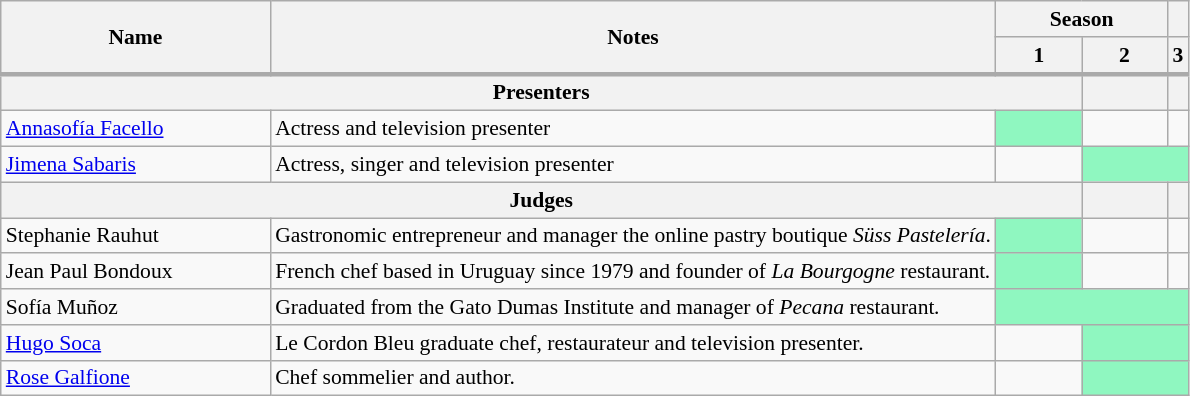<table class="wikitable plainrowheaders" style="font-size:90%;">
<tr>
<th rowspan="2" style="width:12em;">Name</th>
<th rowspan="2">Notes</th>
<th colspan="2">Season</th>
<th></th>
</tr>
<tr>
<th style="width:3.5em;">1</th>
<th style="width:3.5em;">2</th>
<th>3</th>
</tr>
<tr style="border-top:3px solid #aaa;">
<th colspan="3">Presenters</th>
<th></th>
<th></th>
</tr>
<tr>
<td><a href='#'>Annasofía Facello</a></td>
<td>Actress and television presenter</td>
<td bgcolor="#8FF7C0"></td>
<td></td>
<td></td>
</tr>
<tr>
<td><a href='#'>Jimena Sabaris</a></td>
<td>Actress, singer and television presenter</td>
<td></td>
<td colspan="2" bgcolor="#8FF7C0"></td>
</tr>
<tr>
<th colspan="3">Judges</th>
<th></th>
<th></th>
</tr>
<tr>
<td>Stephanie Rauhut</td>
<td>Gastronomic entrepreneur and manager the online pastry boutique <em>Süss Pastelería</em>.</td>
<td bgcolor="#8FF7C0"></td>
<td></td>
<td></td>
</tr>
<tr>
<td>Jean Paul Bondoux</td>
<td>French chef based in Uruguay since 1979 and founder of <em>La Bourgogne</em> restaurant<em>.</em></td>
<td bgcolor="#8FF7C0"></td>
<td></td>
<td></td>
</tr>
<tr>
<td>Sofía Muñoz</td>
<td>Graduated from the Gato Dumas Institute and manager of <em>Pecana</em> restaurant<em>.</em></td>
<td colspan="3" bgcolor="#8FF7C0"></td>
</tr>
<tr>
<td><a href='#'>Hugo Soca</a></td>
<td>Le Cordon Bleu graduate chef, restaurateur and television presenter.</td>
<td></td>
<td colspan="2" bgcolor="#8FF7C0"></td>
</tr>
<tr>
<td><a href='#'>Rose Galfione</a></td>
<td>Chef sommelier and author.</td>
<td></td>
<td colspan="2" bgcolor="#8FF7C0"></td>
</tr>
</table>
